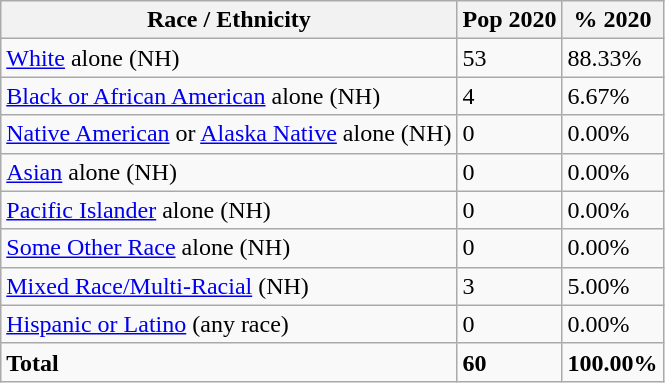<table class="wikitable">
<tr>
<th>Race / Ethnicity</th>
<th>Pop 2020</th>
<th>% 2020</th>
</tr>
<tr>
<td><a href='#'>White</a> alone (NH)</td>
<td>53</td>
<td>88.33%</td>
</tr>
<tr>
<td><a href='#'>Black or African American</a> alone (NH)</td>
<td>4</td>
<td>6.67%</td>
</tr>
<tr>
<td><a href='#'>Native American</a> or <a href='#'>Alaska Native</a> alone (NH)</td>
<td>0</td>
<td>0.00%</td>
</tr>
<tr>
<td><a href='#'>Asian</a> alone (NH)</td>
<td>0</td>
<td>0.00%</td>
</tr>
<tr>
<td><a href='#'>Pacific Islander</a> alone (NH)</td>
<td>0</td>
<td>0.00%</td>
</tr>
<tr>
<td><a href='#'>Some Other Race</a> alone (NH)</td>
<td>0</td>
<td>0.00%</td>
</tr>
<tr>
<td><a href='#'>Mixed Race/Multi-Racial</a> (NH)</td>
<td>3</td>
<td>5.00%</td>
</tr>
<tr>
<td><a href='#'>Hispanic or Latino</a> (any race)</td>
<td>0</td>
<td>0.00%</td>
</tr>
<tr>
<td><strong>Total</strong></td>
<td><strong>60</strong></td>
<td><strong>100.00%</strong></td>
</tr>
</table>
